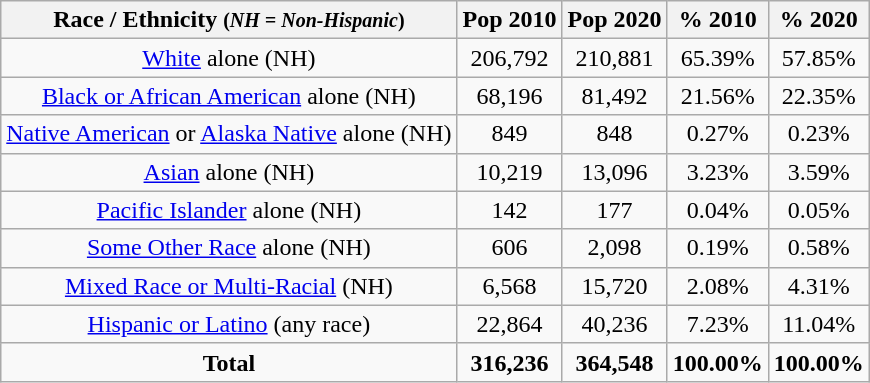<table class="wikitable" style="text-align:center;">
<tr>
<th>Race / Ethnicity <small>(<em>NH = Non-Hispanic</em>)</small></th>
<th>Pop 2010</th>
<th>Pop 2020</th>
<th>% 2010</th>
<th>% 2020</th>
</tr>
<tr>
<td><a href='#'>White</a> alone (NH)</td>
<td>206,792</td>
<td>210,881</td>
<td>65.39%</td>
<td>57.85%</td>
</tr>
<tr>
<td><a href='#'>Black or African American</a> alone (NH)</td>
<td>68,196</td>
<td>81,492</td>
<td>21.56%</td>
<td>22.35%</td>
</tr>
<tr>
<td><a href='#'>Native American</a> or <a href='#'>Alaska Native</a> alone (NH)</td>
<td>849</td>
<td>848</td>
<td>0.27%</td>
<td>0.23%</td>
</tr>
<tr>
<td><a href='#'>Asian</a> alone (NH)</td>
<td>10,219</td>
<td>13,096</td>
<td>3.23%</td>
<td>3.59%</td>
</tr>
<tr>
<td><a href='#'>Pacific Islander</a> alone (NH)</td>
<td>142</td>
<td>177</td>
<td>0.04%</td>
<td>0.05%</td>
</tr>
<tr>
<td><a href='#'>Some Other Race</a> alone (NH)</td>
<td>606</td>
<td>2,098</td>
<td>0.19%</td>
<td>0.58%</td>
</tr>
<tr>
<td><a href='#'>Mixed Race or Multi-Racial</a> (NH)</td>
<td>6,568</td>
<td>15,720</td>
<td>2.08%</td>
<td>4.31%</td>
</tr>
<tr>
<td><a href='#'>Hispanic or Latino</a> (any race)</td>
<td>22,864</td>
<td>40,236</td>
<td>7.23%</td>
<td>11.04%</td>
</tr>
<tr>
<td><strong>Total</strong></td>
<td><strong>316,236</strong></td>
<td><strong>364,548</strong></td>
<td><strong>100.00%</strong></td>
<td><strong>100.00%</strong></td>
</tr>
</table>
